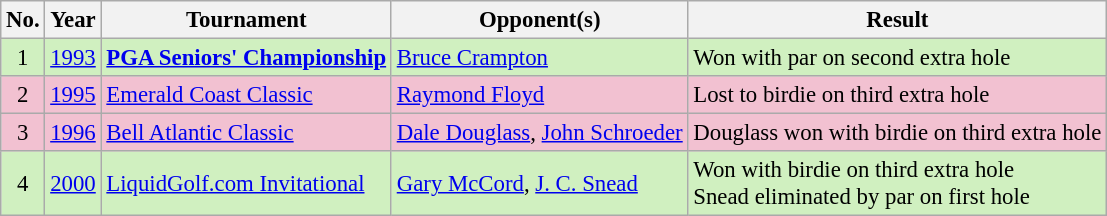<table class="wikitable" style="font-size:95%;">
<tr>
<th>No.</th>
<th>Year</th>
<th>Tournament</th>
<th>Opponent(s)</th>
<th>Result</th>
</tr>
<tr style="background:#D0F0C0;">
<td align=center>1</td>
<td><a href='#'>1993</a></td>
<td><strong><a href='#'>PGA Seniors' Championship</a></strong></td>
<td> <a href='#'>Bruce Crampton</a></td>
<td>Won with par on second extra hole</td>
</tr>
<tr style="background:#F2C1D1;">
<td align=center>2</td>
<td><a href='#'>1995</a></td>
<td><a href='#'>Emerald Coast Classic</a></td>
<td> <a href='#'>Raymond Floyd</a></td>
<td>Lost to birdie on third extra hole</td>
</tr>
<tr style="background:#F2C1D1;">
<td align=center>3</td>
<td><a href='#'>1996</a></td>
<td><a href='#'>Bell Atlantic Classic</a></td>
<td> <a href='#'>Dale Douglass</a>,  <a href='#'>John Schroeder</a></td>
<td>Douglass won with birdie on third extra hole</td>
</tr>
<tr style="background:#D0F0C0;">
<td align=center>4</td>
<td><a href='#'>2000</a></td>
<td><a href='#'>LiquidGolf.com Invitational</a></td>
<td> <a href='#'>Gary McCord</a>,  <a href='#'>J. C. Snead</a></td>
<td>Won with birdie on third extra hole<br>Snead eliminated by par on first hole</td>
</tr>
</table>
